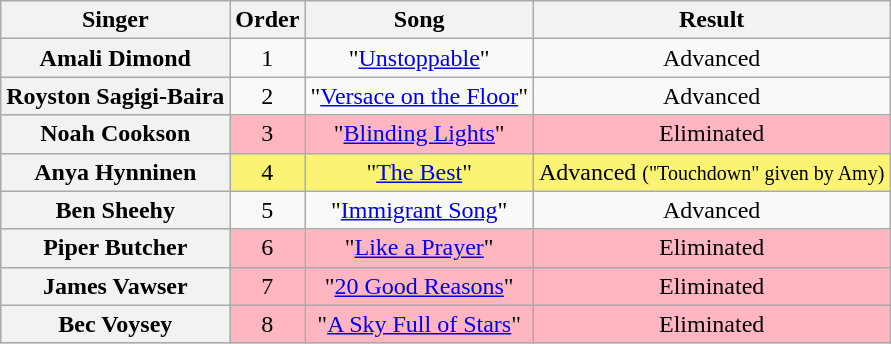<table class="wikitable plainrowheaders" style="text-align:center;">
<tr>
<th scope="col">Singer</th>
<th scope="col">Order</th>
<th scope="col">Song</th>
<th scope="col">Result</th>
</tr>
<tr>
<th>Amali Dimond</th>
<td>1</td>
<td>"<a href='#'>Unstoppable</a>"</td>
<td>Advanced</td>
</tr>
<tr>
<th>Royston Sagigi-Baira</th>
<td>2</td>
<td>"<a href='#'>Versace on the Floor</a>"</td>
<td>Advanced</td>
</tr>
<tr style="background-color:lightpink">
<th>Noah Cookson</th>
<td>3</td>
<td>"<a href='#'>Blinding Lights</a>"</td>
<td>Eliminated</td>
</tr>
<tr style="background-color:#fbf373"|>
<th>Anya Hynninen</th>
<td>4</td>
<td>"<a href='#'>The Best</a>"</td>
<td>Advanced <small>("Touchdown" given by Amy)</small></td>
</tr>
<tr>
<th>Ben Sheehy</th>
<td>5</td>
<td>"<a href='#'>Immigrant Song</a>"</td>
<td>Advanced</td>
</tr>
<tr style="background-color:lightpink">
<th>Piper Butcher</th>
<td>6</td>
<td>"<a href='#'>Like a Prayer</a>"</td>
<td>Eliminated</td>
</tr>
<tr style="background-color:lightpink">
<th>James Vawser</th>
<td>7</td>
<td>"<a href='#'>20 Good Reasons</a>"</td>
<td>Eliminated</td>
</tr>
<tr style="background-color:lightpink">
<th>Bec Voysey</th>
<td>8</td>
<td>"<a href='#'>A Sky Full of Stars</a>"</td>
<td>Eliminated</td>
</tr>
</table>
